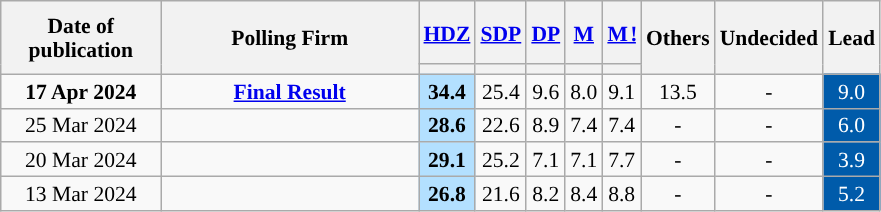<table class="wikitable sortable" style="text-align:center; font-size:90%; line-height:16px;">
<tr style="height:42px;">
<th style="width:100px;" rowspan="2">Date of publication</th>
<th style="width:165px;" rowspan="2">Polling Firm</th>
<th><a href='#'>HDZ</a></th>
<th><a href='#'>SDP</a></th>
<th><a href='#'>DP</a></th>
<th><a href='#'>M</a></th>
<th style="letter-spacing:-1px;"><a href='#'>M !</a></th>
<th class="unsortable" style="width:40px;" rowspan="2">Others</th>
<th class="unsortable" style="width:40px;" rowspan="2">Undecided</th>
<th class="unsortable" style="width:20px;" rowspan="2">Lead</th>
</tr>
<tr>
<th style="color:inherit;background:"></th>
<th data-sort-type="number" style="color:inherit;background:"></th>
<th style="color:inherit;background:"></th>
<th style="color:inherit;background:"></th>
<th style="color:inherit;background:"></th>
</tr>
<tr>
<td><strong>17 Apr 2024</strong></td>
<td><strong><a href='#'>Final Result</a></strong></td>
<td style="background:#B3E0FF"><strong>34.4</strong></td>
<td>25.4</td>
<td>9.6</td>
<td>8.0</td>
<td>9.1</td>
<td>13.5</td>
<td>-</td>
<td style="background:#005BAA; color: white">9.0</td>
</tr>
<tr>
<td>25 Mar 2024</td>
<td></td>
<td style="background:#B3E0FF"><strong>28.6</strong></td>
<td>22.6</td>
<td>8.9</td>
<td>7.4</td>
<td>7.4</td>
<td>-</td>
<td>-</td>
<td style="background:#005BAA; color: white">6.0</td>
</tr>
<tr>
<td>20 Mar 2024</td>
<td></td>
<td style="background:#B3E0FF"><strong>29.1</strong></td>
<td>25.2</td>
<td>7.1</td>
<td>7.1</td>
<td>7.7</td>
<td>-</td>
<td>-</td>
<td style="background:#005BAA; color: white">3.9</td>
</tr>
<tr>
<td>13 Mar 2024</td>
<td></td>
<td style="background:#B3E0FF"><strong>26.8</strong></td>
<td>21.6</td>
<td>8.2</td>
<td>8.4</td>
<td>8.8</td>
<td>-</td>
<td>-</td>
<td style="background:#005BAA; color: white">5.2</td>
</tr>
</table>
